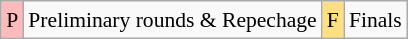<table class="wikitable" style="margin:0.5em auto; font-size:90%; line-height:1.25em;">
<tr>
<td bgcolor="#FFBBBB" align=center>P</td>
<td>Preliminary rounds & Repechage</td>
<td bgcolor="#FFDF80" align=center>F</td>
<td>Finals</td>
</tr>
</table>
